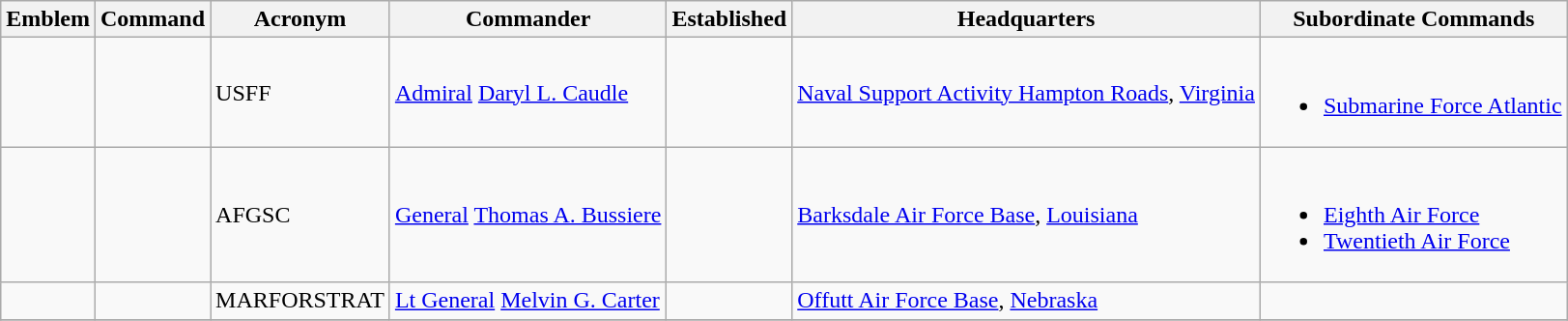<table class="wikitable">
<tr>
<th>Emblem</th>
<th>Command</th>
<th>Acronym</th>
<th>Commander</th>
<th>Established</th>
<th>Headquarters</th>
<th>Subordinate Commands</th>
</tr>
<tr>
<td></td>
<td></td>
<td>USFF</td>
<td><a href='#'>Admiral</a> <a href='#'>Daryl L. Caudle</a></td>
<td></td>
<td><a href='#'>Naval Support Activity Hampton Roads</a>, <a href='#'>Virginia</a></td>
<td><br><ul><li> <a href='#'>Submarine Force Atlantic</a></li></ul></td>
</tr>
<tr>
<td></td>
<td></td>
<td>AFGSC</td>
<td><a href='#'>General</a> <a href='#'>Thomas A. Bussiere</a></td>
<td></td>
<td><a href='#'>Barksdale Air Force Base</a>, <a href='#'>Louisiana</a></td>
<td><br><ul><li> <a href='#'>Eighth Air Force</a></li><li> <a href='#'>Twentieth Air Force</a></li></ul></td>
</tr>
<tr>
<td></td>
<td></td>
<td>MARFORSTRAT</td>
<td><a href='#'>Lt General</a> <a href='#'>Melvin G. Carter</a></td>
<td></td>
<td><a href='#'>Offutt Air Force Base</a>, <a href='#'>Nebraska</a></td>
<td></td>
</tr>
<tr>
</tr>
</table>
